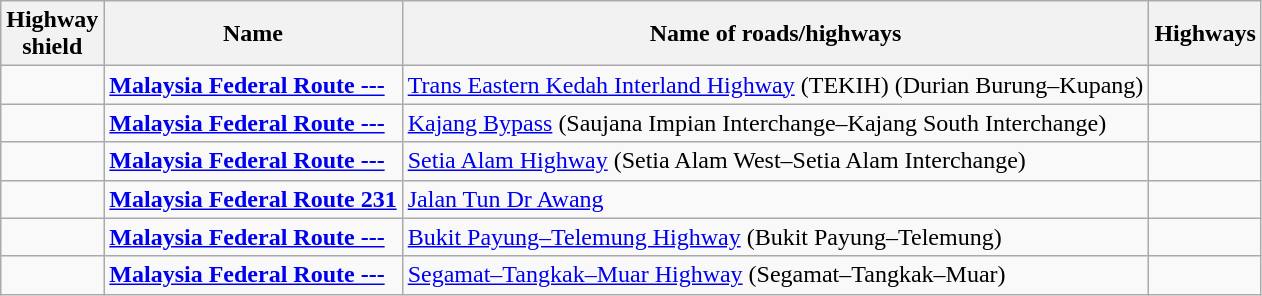<table class="wikitable">
<tr>
<th>Highway <br>shield</th>
<th>Name</th>
<th>Name of roads/highways</th>
<th>Highways</th>
</tr>
<tr>
<td></td>
<td><strong><a href='#'>Malaysia Federal Route ---</a></strong></td>
<td><a href='#'>Trans Eastern Kedah Interland Highway</a> (TEKIH) (Durian Burung–Kupang)</td>
<td></td>
</tr>
<tr>
<td></td>
<td><strong><a href='#'>Malaysia Federal Route ---</a></strong></td>
<td><a href='#'>Kajang Bypass</a> (Saujana Impian Interchange–Kajang South Interchange)</td>
<td></td>
</tr>
<tr>
<td></td>
<td><strong><a href='#'>Malaysia Federal Route ---</a></strong></td>
<td><a href='#'>Setia Alam Highway</a> (Setia Alam West–Setia Alam Interchange)</td>
<td></td>
</tr>
<tr>
<td></td>
<td><strong><a href='#'>Malaysia Federal Route 231</a></strong></td>
<td><a href='#'>Jalan Tun Dr Awang</a></td>
<td></td>
</tr>
<tr>
<td></td>
<td><strong><a href='#'>Malaysia Federal Route ---</a></strong></td>
<td><a href='#'>Bukit Payung–Telemung Highway</a> (Bukit Payung–Telemung)</td>
<td></td>
</tr>
<tr>
<td></td>
<td><strong><a href='#'>Malaysia Federal Route ---</a></strong></td>
<td><a href='#'>Segamat–Tangkak–Muar Highway</a> (Segamat–Tangkak–Muar)</td>
<td></td>
</tr>
</table>
